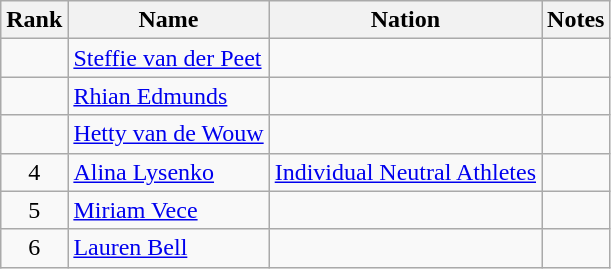<table class="wikitable sortable" style="text-align:center">
<tr>
<th>Rank</th>
<th>Name</th>
<th>Nation</th>
<th>Notes</th>
</tr>
<tr>
<td></td>
<td align=left><a href='#'>Steffie van der Peet</a></td>
<td align=left></td>
<td></td>
</tr>
<tr>
<td></td>
<td align=left><a href='#'>Rhian Edmunds</a></td>
<td align=left></td>
<td></td>
</tr>
<tr>
<td></td>
<td align=left><a href='#'>Hetty van de Wouw</a></td>
<td align=left></td>
<td></td>
</tr>
<tr>
<td>4</td>
<td align=left><a href='#'>Alina Lysenko</a></td>
<td align=left><a href='#'>Individual Neutral Athletes</a></td>
<td></td>
</tr>
<tr>
<td>5</td>
<td align=left><a href='#'>Miriam Vece</a></td>
<td align=left></td>
<td></td>
</tr>
<tr>
<td>6</td>
<td align=left><a href='#'>Lauren Bell</a></td>
<td align=left></td>
<td></td>
</tr>
</table>
